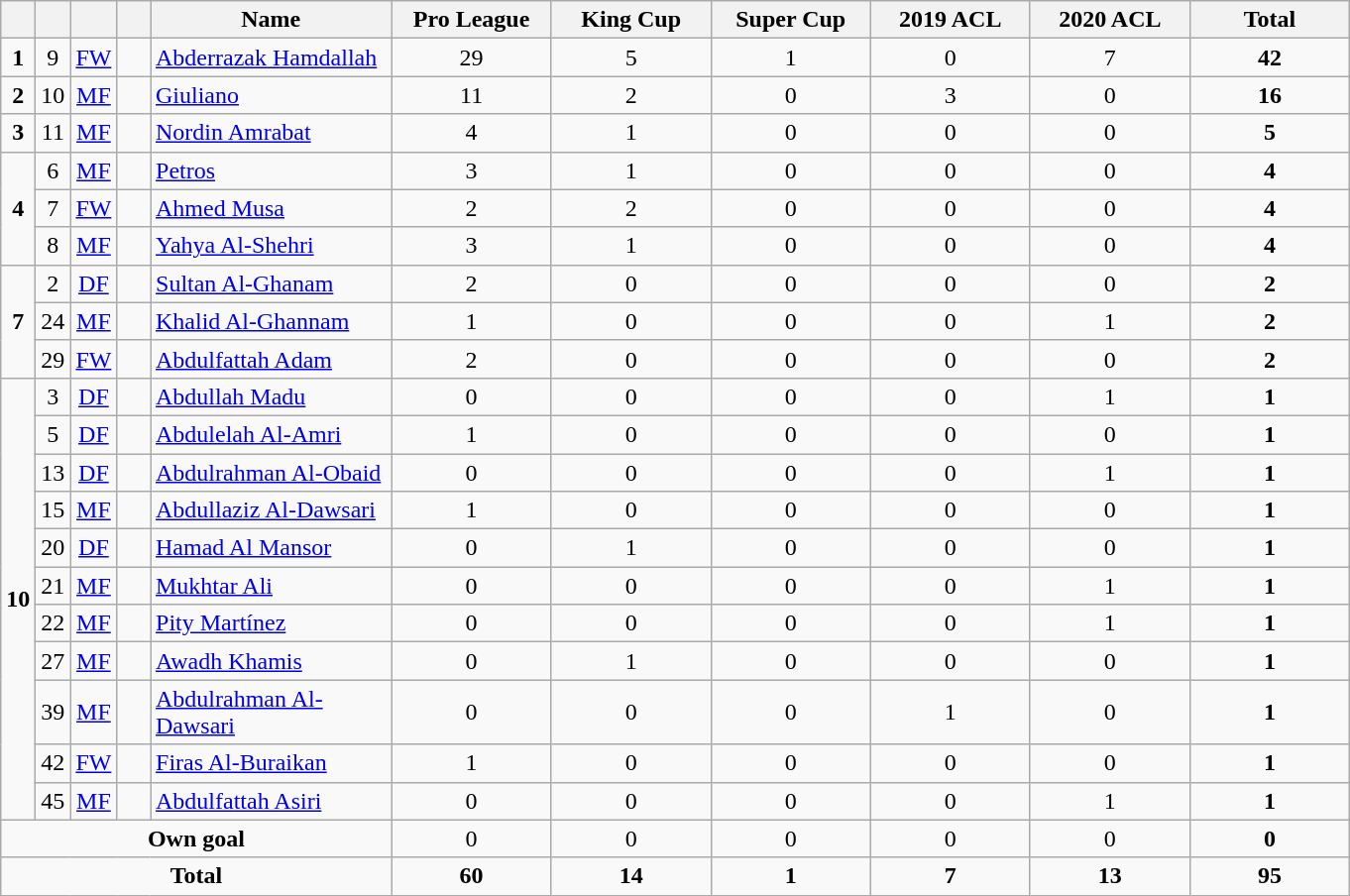<table class="wikitable" style="text-align:center">
<tr>
<th width=15></th>
<th width=15></th>
<th width=15></th>
<th width=15></th>
<th width=155>Name</th>
<th width=100>Pro League</th>
<th width=100>King Cup</th>
<th width=100>Super Cup</th>
<th width=100>2019 ACL</th>
<th width=100>2020 ACL</th>
<th width=100>Total</th>
</tr>
<tr>
<td><strong>1</strong></td>
<td>9</td>
<td><a href='#'>FW</a></td>
<td></td>
<td align=left><a href='#'>Abderrazak Hamdallah</a></td>
<td>29</td>
<td>5</td>
<td>1</td>
<td>0</td>
<td>7</td>
<td><strong>42</strong></td>
</tr>
<tr>
<td><strong>2</strong></td>
<td>10</td>
<td><a href='#'>MF</a></td>
<td></td>
<td align=left><a href='#'>Giuliano</a></td>
<td>11</td>
<td>2</td>
<td>0</td>
<td>3</td>
<td>0</td>
<td><strong>16</strong></td>
</tr>
<tr>
<td><strong>3</strong></td>
<td>11</td>
<td><a href='#'>MF</a></td>
<td></td>
<td align=left><a href='#'>Nordin Amrabat</a></td>
<td>4</td>
<td>1</td>
<td>0</td>
<td>0</td>
<td>0</td>
<td><strong>5</strong></td>
</tr>
<tr>
<td rowspan=3><strong>4</strong></td>
<td>6</td>
<td><a href='#'>MF</a></td>
<td></td>
<td align=left><a href='#'>Petros</a></td>
<td>3</td>
<td>1</td>
<td>0</td>
<td>0</td>
<td>0</td>
<td><strong>4</strong></td>
</tr>
<tr>
<td>7</td>
<td><a href='#'>FW</a></td>
<td></td>
<td align=left><a href='#'>Ahmed Musa</a></td>
<td>2</td>
<td>2</td>
<td>0</td>
<td>0</td>
<td>0</td>
<td><strong>4</strong></td>
</tr>
<tr>
<td>8</td>
<td><a href='#'>MF</a></td>
<td></td>
<td align=left><a href='#'>Yahya Al-Shehri</a></td>
<td>3</td>
<td>1</td>
<td>0</td>
<td>0</td>
<td>0</td>
<td><strong>4</strong></td>
</tr>
<tr>
<td rowspan=3><strong>7</strong></td>
<td>2</td>
<td><a href='#'>DF</a></td>
<td></td>
<td align=left><a href='#'>Sultan Al-Ghanam</a></td>
<td>2</td>
<td>0</td>
<td>0</td>
<td>0</td>
<td>0</td>
<td><strong>2</strong></td>
</tr>
<tr>
<td>24</td>
<td><a href='#'>MF</a></td>
<td></td>
<td align=left><a href='#'>Khalid Al-Ghannam</a></td>
<td>1</td>
<td>0</td>
<td>0</td>
<td>0</td>
<td>1</td>
<td><strong>2</strong></td>
</tr>
<tr>
<td>29</td>
<td><a href='#'>FW</a></td>
<td></td>
<td align=left><a href='#'>Abdulfattah Adam</a></td>
<td>2</td>
<td>0</td>
<td>0</td>
<td>0</td>
<td>0</td>
<td><strong>2</strong></td>
</tr>
<tr>
<td rowspan=11><strong>10</strong></td>
<td>3</td>
<td><a href='#'>DF</a></td>
<td></td>
<td align=left><a href='#'>Abdullah Madu</a></td>
<td>0</td>
<td>0</td>
<td>0</td>
<td>0</td>
<td>1</td>
<td><strong>1</strong></td>
</tr>
<tr>
<td>5</td>
<td><a href='#'>DF</a></td>
<td></td>
<td align=left><a href='#'>Abdulelah Al-Amri</a></td>
<td>1</td>
<td>0</td>
<td>0</td>
<td>0</td>
<td>0</td>
<td><strong>1</strong></td>
</tr>
<tr>
<td>13</td>
<td><a href='#'>DF</a></td>
<td></td>
<td align=left><a href='#'>Abdulrahman Al-Obaid</a></td>
<td>0</td>
<td>0</td>
<td>0</td>
<td>0</td>
<td>1</td>
<td><strong>1</strong></td>
</tr>
<tr>
<td>15</td>
<td><a href='#'>MF</a></td>
<td></td>
<td align=left><a href='#'>Abdullaziz Al-Dawsari</a></td>
<td>1</td>
<td>0</td>
<td>0</td>
<td>0</td>
<td>0</td>
<td><strong>1</strong></td>
</tr>
<tr>
<td>20</td>
<td><a href='#'>DF</a></td>
<td></td>
<td align=left><a href='#'>Hamad Al Mansor</a></td>
<td>0</td>
<td>1</td>
<td>0</td>
<td>0</td>
<td>0</td>
<td><strong>1</strong></td>
</tr>
<tr>
<td>21</td>
<td><a href='#'>MF</a></td>
<td></td>
<td align=left><a href='#'>Mukhtar Ali</a></td>
<td>0</td>
<td>0</td>
<td>0</td>
<td>0</td>
<td>1</td>
<td><strong>1</strong></td>
</tr>
<tr>
<td>22</td>
<td><a href='#'>MF</a></td>
<td></td>
<td align=left><a href='#'>Pity Martínez</a></td>
<td>0</td>
<td>0</td>
<td>0</td>
<td>0</td>
<td>1</td>
<td><strong>1</strong></td>
</tr>
<tr>
<td>27</td>
<td><a href='#'>MF</a></td>
<td></td>
<td align=left><a href='#'>Awadh Khamis</a></td>
<td>0</td>
<td>1</td>
<td>0</td>
<td>0</td>
<td>0</td>
<td><strong>1</strong></td>
</tr>
<tr>
<td>39</td>
<td><a href='#'>MF</a></td>
<td></td>
<td align=left><a href='#'>Abdulrahman Al-Dawsari</a></td>
<td>0</td>
<td>0</td>
<td>0</td>
<td>1</td>
<td>0</td>
<td><strong>1</strong></td>
</tr>
<tr>
<td>42</td>
<td><a href='#'>FW</a></td>
<td></td>
<td align=left><a href='#'>Firas Al-Buraikan</a></td>
<td>1</td>
<td>0</td>
<td>0</td>
<td>0</td>
<td>0</td>
<td><strong>1</strong></td>
</tr>
<tr>
<td>45</td>
<td><a href='#'>MF</a></td>
<td></td>
<td align=left><a href='#'>Abdulfattah Asiri</a></td>
<td>0</td>
<td>0</td>
<td>0</td>
<td>0</td>
<td>1</td>
<td><strong>1</strong></td>
</tr>
<tr>
<td colspan=5><strong>Own goal</strong></td>
<td>0</td>
<td>0</td>
<td>0</td>
<td>0</td>
<td>0</td>
<td><strong>0</strong></td>
</tr>
<tr>
<td colspan=5><strong>Total</strong></td>
<td><strong>60</strong></td>
<td><strong>14</strong></td>
<td><strong>1</strong></td>
<td><strong>7</strong></td>
<td><strong>13</strong></td>
<td><strong>95</strong></td>
</tr>
</table>
